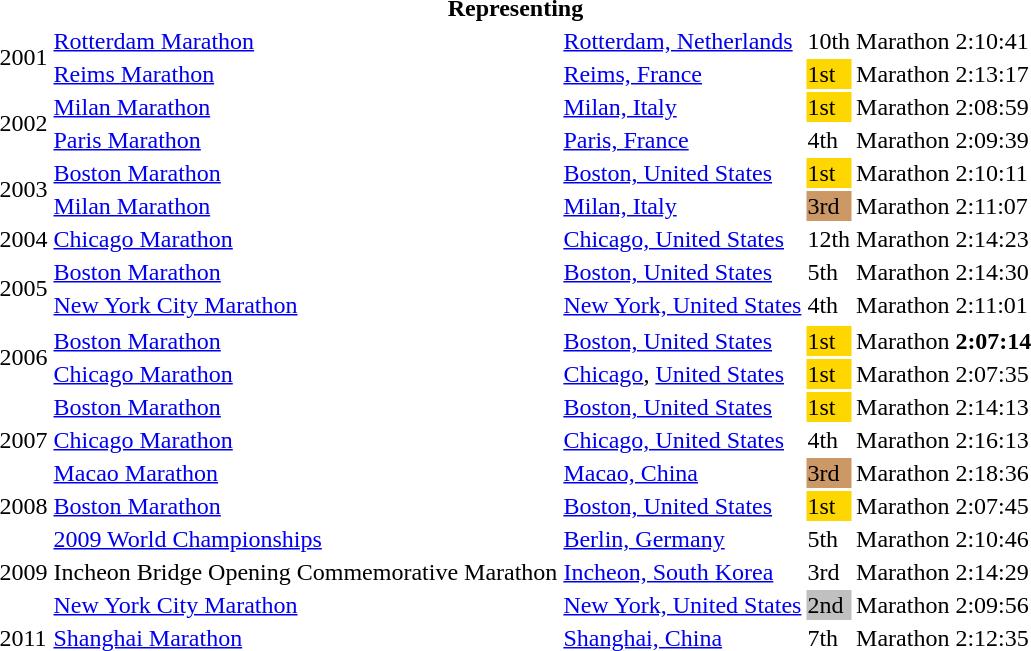<table>
<tr>
<th colspan="6">Representing </th>
</tr>
<tr>
<td rowspan=2>2001</td>
<td><a href='#'>Rotterdam Marathon</a></td>
<td><a href='#'>Rotterdam, Netherlands</a></td>
<td>10th</td>
<td>Marathon</td>
<td>2:10:41</td>
</tr>
<tr>
<td><a href='#'>Reims Marathon</a></td>
<td><a href='#'>Reims, France</a></td>
<td bgcolor="gold">1st</td>
<td>Marathon</td>
<td>2:13:17</td>
</tr>
<tr>
<td rowspan=2>2002</td>
<td><a href='#'>Milan Marathon</a></td>
<td><a href='#'>Milan, Italy</a></td>
<td bgcolor="gold">1st</td>
<td>Marathon</td>
<td>2:08:59</td>
</tr>
<tr>
<td><a href='#'>Paris Marathon</a></td>
<td><a href='#'>Paris, France</a></td>
<td>4th</td>
<td>Marathon</td>
<td>2:09:39</td>
</tr>
<tr>
<td rowspan=2>2003</td>
<td><a href='#'>Boston Marathon</a></td>
<td><a href='#'>Boston, United States</a></td>
<td bgcolor="gold">1st</td>
<td>Marathon</td>
<td>2:10:11</td>
</tr>
<tr>
<td><a href='#'>Milan Marathon</a></td>
<td><a href='#'>Milan, Italy</a></td>
<td bgcolor="cc9966">3rd</td>
<td>Marathon</td>
<td>2:11:07</td>
</tr>
<tr>
<td>2004</td>
<td><a href='#'>Chicago Marathon</a></td>
<td><a href='#'>Chicago, United States</a></td>
<td>12th</td>
<td>Marathon</td>
<td>2:14:23</td>
</tr>
<tr>
<td rowspan=2>2005</td>
<td><a href='#'>Boston Marathon</a></td>
<td><a href='#'>Boston, United States</a></td>
<td>5th</td>
<td>Marathon</td>
<td>2:14:30</td>
</tr>
<tr>
<td><a href='#'>New York City Marathon</a></td>
<td><a href='#'>New York, United States</a></td>
<td>4th</td>
<td>Marathon</td>
<td>2:11:01</td>
</tr>
<tr>
</tr>
<tr>
<td rowspan=2>2006</td>
<td><a href='#'>Boston Marathon</a></td>
<td><a href='#'>Boston, United States</a></td>
<td bgcolor="gold">1st</td>
<td>Marathon</td>
<td><strong>2:07:14</strong></td>
</tr>
<tr>
<td><a href='#'>Chicago Marathon</a></td>
<td><a href='#'>Chicago</a>, <a href='#'>United States</a></td>
<td bgcolor="gold">1st</td>
<td>Marathon</td>
<td>2:07:35</td>
</tr>
<tr>
<td rowspan=3>2007</td>
<td><a href='#'>Boston Marathon</a></td>
<td><a href='#'>Boston, United States</a></td>
<td bgcolor="gold">1st</td>
<td>Marathon</td>
<td>2:14:13</td>
</tr>
<tr>
<td><a href='#'>Chicago Marathon</a></td>
<td><a href='#'>Chicago, United States</a></td>
<td>4th</td>
<td>Marathon</td>
<td>2:16:13</td>
</tr>
<tr>
<td><a href='#'>Macao Marathon</a></td>
<td><a href='#'>Macao, China</a></td>
<td bgcolor="cc9966">3rd</td>
<td>Marathon</td>
<td>2:18:36</td>
</tr>
<tr>
<td>2008</td>
<td><a href='#'>Boston Marathon</a></td>
<td><a href='#'>Boston, United States</a></td>
<td bgcolor="gold">1st</td>
<td>Marathon</td>
<td>2:07:45</td>
</tr>
<tr>
<td rowspan=3>2009</td>
<td><a href='#'>2009 World Championships</a></td>
<td><a href='#'>Berlin, Germany</a></td>
<td>5th</td>
<td>Marathon</td>
<td>2:10:46</td>
</tr>
<tr>
<td>Incheon Bridge Opening Commemorative Marathon</td>
<td><a href='#'>Incheon, South Korea</a></td>
<td>3rd</td>
<td>Marathon</td>
<td>2:14:29</td>
</tr>
<tr>
<td><a href='#'>New York City Marathon</a></td>
<td><a href='#'>New York, United States</a></td>
<td bgcolor="silver">2nd</td>
<td>Marathon</td>
<td>2:09:56</td>
</tr>
<tr>
<td>2011</td>
<td><a href='#'>Shanghai Marathon</a></td>
<td><a href='#'>Shanghai, China</a></td>
<td>7th</td>
<td>Marathon</td>
<td>2:12:35</td>
</tr>
</table>
